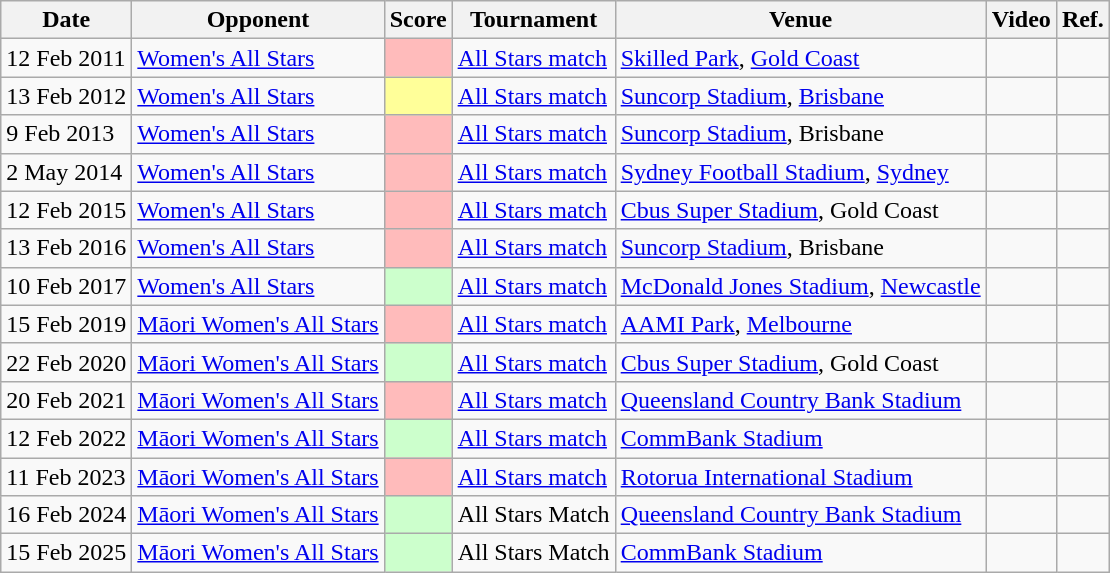<table class=wikitable>
<tr>
<th>Date</th>
<th>Opponent</th>
<th>Score</th>
<th>Tournament</th>
<th>Venue</th>
<th>Video</th>
<th>Ref.</th>
</tr>
<tr>
<td>12 Feb 2011</td>
<td> <a href='#'>Women's All Stars</a></td>
<td bgcolor="#FFBBBB"></td>
<td><a href='#'>All Stars match</a></td>
<td> <a href='#'>Skilled Park</a>, <a href='#'>Gold Coast</a></td>
<td align=center></td>
<td></td>
</tr>
<tr>
<td>13 Feb 2012</td>
<td> <a href='#'>Women's All Stars</a></td>
<td bgcolor="#FFFF99"></td>
<td><a href='#'>All Stars match</a></td>
<td> <a href='#'>Suncorp Stadium</a>, <a href='#'>Brisbane</a></td>
<td align=center></td>
<td></td>
</tr>
<tr>
<td>9 Feb 2013</td>
<td> <a href='#'>Women's All Stars</a></td>
<td bgcolor="#FFBBBB"></td>
<td><a href='#'>All Stars match</a></td>
<td> <a href='#'>Suncorp Stadium</a>, Brisbane</td>
<td align=center></td>
<td></td>
</tr>
<tr>
<td>2 May 2014</td>
<td> <a href='#'>Women's All Stars</a></td>
<td bgcolor="#FFBBBB"></td>
<td><a href='#'>All Stars match</a></td>
<td> <a href='#'>Sydney Football Stadium</a>, <a href='#'>Sydney</a></td>
<td align=center></td>
<td></td>
</tr>
<tr>
<td>12 Feb 2015</td>
<td> <a href='#'>Women's All Stars</a></td>
<td bgcolor="#FFBBBB"></td>
<td><a href='#'>All Stars match</a></td>
<td> <a href='#'>Cbus Super Stadium</a>, Gold Coast</td>
<td align=center></td>
<td></td>
</tr>
<tr>
<td>13 Feb 2016</td>
<td> <a href='#'>Women's All Stars</a></td>
<td bgcolor="#FFBBBB"></td>
<td><a href='#'>All Stars match</a></td>
<td> <a href='#'>Suncorp Stadium</a>, Brisbane</td>
<td align=center></td>
<td></td>
</tr>
<tr>
<td>10 Feb 2017</td>
<td> <a href='#'>Women's All Stars</a></td>
<td bgcolor="#CCFFCC"></td>
<td><a href='#'>All Stars match</a></td>
<td> <a href='#'>McDonald Jones Stadium</a>, <a href='#'>Newcastle</a></td>
<td align=center></td>
<td></td>
</tr>
<tr>
<td>15 Feb 2019</td>
<td> <a href='#'>Māori Women's All Stars</a></td>
<td bgcolor="#FFBBBB"></td>
<td><a href='#'>All Stars match</a></td>
<td> <a href='#'>AAMI Park</a>, <a href='#'>Melbourne</a></td>
<td align=center></td>
<td></td>
</tr>
<tr>
<td>22 Feb 2020</td>
<td> <a href='#'>Māori Women's All Stars</a></td>
<td bgcolor="#CCFFCC"></td>
<td><a href='#'>All Stars match</a></td>
<td> <a href='#'>Cbus Super Stadium</a>, Gold Coast</td>
<td align=center></td>
<td></td>
</tr>
<tr>
<td>20 Feb 2021</td>
<td> <a href='#'>Māori Women's All Stars</a></td>
<td bgcolor="#FFBBBB"></td>
<td><a href='#'>All Stars match</a></td>
<td> <a href='#'>Queensland Country Bank Stadium</a></td>
<td align=center></td>
<td></td>
</tr>
<tr>
<td>12 Feb 2022</td>
<td> <a href='#'>Māori Women's All Stars</a></td>
<td bgcolor="#CCFFCC"></td>
<td><a href='#'>All Stars match</a></td>
<td> <a href='#'>CommBank Stadium</a></td>
<td align=center></td>
<td></td>
</tr>
<tr>
<td>11 Feb 2023</td>
<td> <a href='#'>Māori Women's All Stars</a></td>
<td bgcolor="#FFBBBB"></td>
<td><a href='#'>All Stars match</a></td>
<td> <a href='#'>Rotorua International Stadium</a></td>
<td align=center></td>
<td></td>
</tr>
<tr>
<td>16 Feb 2024</td>
<td> <a href='#'>Māori Women's All Stars</a></td>
<td bgcolor="#CCFFCC"></td>
<td>All Stars Match</td>
<td> <a href='#'>Queensland Country Bank Stadium</a></td>
<td align=center></td>
<td></td>
</tr>
<tr>
<td>15 Feb 2025</td>
<td> <a href='#'>Māori Women's All Stars</a></td>
<td bgcolor="#CCFFCC"></td>
<td>All Stars Match</td>
<td> <a href='#'>CommBank Stadium</a></td>
<td align=center></td>
<td></td>
</tr>
</table>
